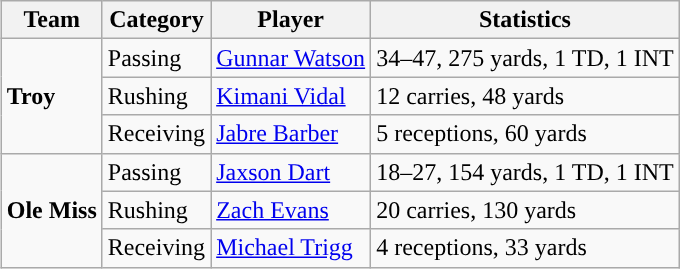<table class="wikitable" style="float: right;">
<tr>
<th>Team</th>
<th>Category</th>
<th>Player</th>
<th>Statistics</th>
</tr>
<tr>
<td rowspan=3><strong>Troy</strong></td>
<td>Passing</td>
<td><a href='#'>Gunnar Watson</a></td>
<td>34–47, 275 yards, 1 TD, 1 INT</td>
</tr>
<tr>
<td>Rushing</td>
<td><a href='#'>Kimani Vidal</a></td>
<td>12 carries, 48 yards</td>
</tr>
<tr>
<td>Receiving</td>
<td><a href='#'>Jabre Barber</a></td>
<td>5 receptions, 60 yards</td>
</tr>
<tr>
<td rowspan=3><strong>Ole Miss</strong></td>
<td>Passing</td>
<td><a href='#'>Jaxson Dart</a></td>
<td>18–27, 154 yards, 1 TD, 1 INT</td>
</tr>
<tr>
<td>Rushing</td>
<td><a href='#'>Zach Evans</a></td>
<td>20 carries, 130 yards</td>
</tr>
<tr>
<td>Receiving</td>
<td><a href='#'>Michael Trigg</a></td>
<td>4 receptions, 33 yards</td>
</tr>
</table>
